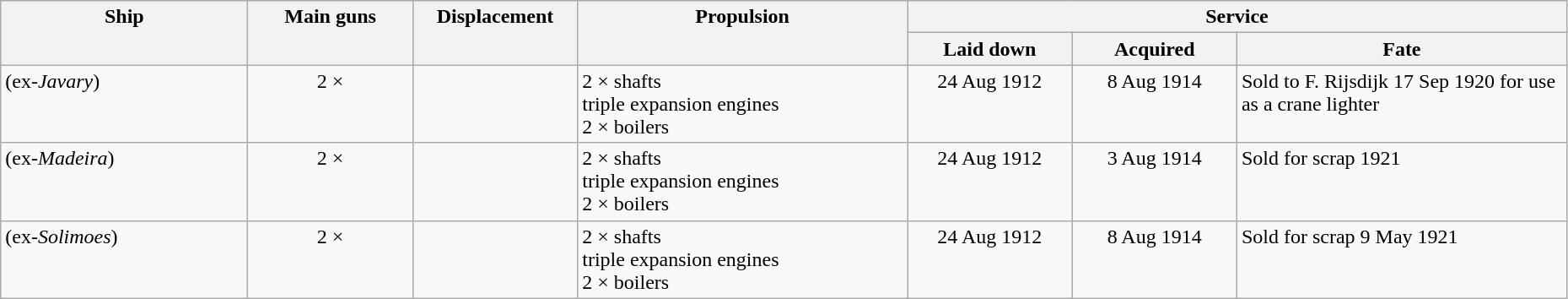<table class="wikitable" style="width:98%;">
<tr valign="top"|- valign="top">
<th style="width:15%; text-align:center;" rowspan="2">Ship</th>
<th style="width:10%; text-align:center;" rowspan="2">Main guns</th>
<th style="width:10%; text-align:center;" rowspan="2">Displacement</th>
<th style="width:20%; text-align:center;" rowspan="2">Propulsion</th>
<th style="width:40%; text-align:center;" colspan="3">Service</th>
</tr>
<tr valign="top">
<th style="width:10%; text-align:center;">Laid down</th>
<th style="width:10%; text-align:center;">Acquired</th>
<th style="width:20%; text-align:center;">Fate</th>
</tr>
<tr valign="top">
<td align= left> (ex-<em>Javary</em>)</td>
<td style="text-align:center;">2 × </td>
<td style="text-align:center;"></td>
<td align= left>2 × shafts<br>triple expansion engines<br>2 × boilers</td>
<td style="text-align:center;">24 Aug 1912</td>
<td style="text-align:center;">8 Aug 1914</td>
<td align= left>Sold to F. Rijsdijk 17 Sep 1920 for use as a crane lighter</td>
</tr>
<tr valign="top">
<td align= left> (ex-<em>Madeira</em>)</td>
<td style="text-align:center;">2 × </td>
<td style="text-align:center;"></td>
<td align= left>2 × shafts<br>triple expansion engines<br>2 × boilers</td>
<td style="text-align:center;">24 Aug 1912</td>
<td style="text-align:center;">3 Aug 1914</td>
<td align= left>Sold for scrap 1921</td>
</tr>
<tr valign="top">
<td align= left> (ex-<em>Solimoes</em>)</td>
<td style="text-align:center;">2 × </td>
<td style="text-align:center;"></td>
<td align= left>2 × shafts<br>triple expansion engines<br>2 × boilers</td>
<td style="text-align:center;">24 Aug 1912</td>
<td style="text-align:center;">8 Aug 1914</td>
<td align= left>Sold for scrap 9 May 1921</td>
</tr>
</table>
